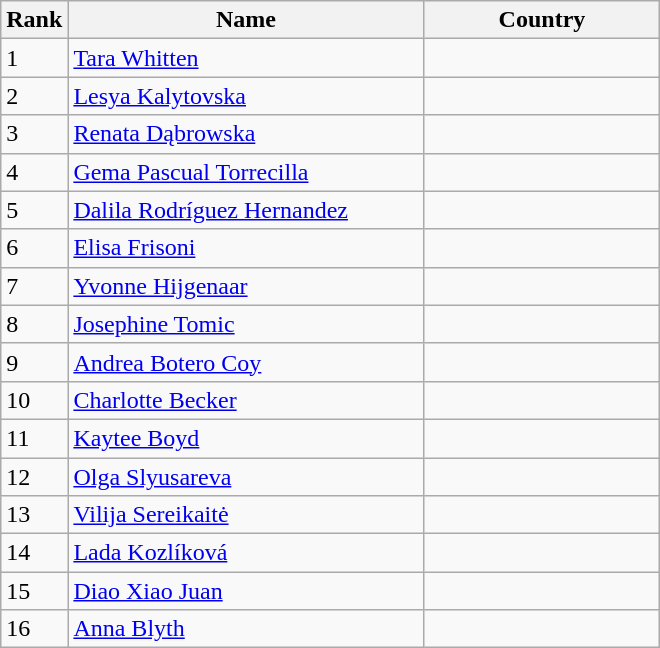<table class="wikitable">
<tr>
<th width=20>Rank</th>
<th width=230>Name</th>
<th width=150>Country</th>
</tr>
<tr>
<td>1</td>
<td><a href='#'>Tara Whitten</a></td>
<td></td>
</tr>
<tr>
<td>2</td>
<td><a href='#'>Lesya Kalytovska</a></td>
<td></td>
</tr>
<tr>
<td>3</td>
<td><a href='#'>Renata Dąbrowska</a></td>
<td></td>
</tr>
<tr>
<td>4</td>
<td><a href='#'>Gema Pascual Torrecilla</a></td>
<td></td>
</tr>
<tr>
<td>5</td>
<td><a href='#'>Dalila Rodríguez Hernandez</a></td>
<td></td>
</tr>
<tr>
<td>6</td>
<td><a href='#'>Elisa Frisoni</a></td>
<td></td>
</tr>
<tr>
<td>7</td>
<td><a href='#'>Yvonne Hijgenaar</a></td>
<td></td>
</tr>
<tr>
<td>8</td>
<td><a href='#'>Josephine Tomic</a></td>
<td></td>
</tr>
<tr>
<td>9</td>
<td><a href='#'>Andrea Botero Coy</a></td>
<td></td>
</tr>
<tr>
<td>10</td>
<td><a href='#'>Charlotte Becker</a></td>
<td></td>
</tr>
<tr>
<td>11</td>
<td><a href='#'>Kaytee Boyd</a></td>
<td></td>
</tr>
<tr>
<td>12</td>
<td><a href='#'>Olga Slyusareva</a></td>
<td></td>
</tr>
<tr>
<td>13</td>
<td><a href='#'>Vilija Sereikaitė</a></td>
<td></td>
</tr>
<tr>
<td>14</td>
<td><a href='#'>Lada Kozlíková</a></td>
<td></td>
</tr>
<tr>
<td>15</td>
<td><a href='#'>Diao Xiao Juan</a></td>
<td></td>
</tr>
<tr>
<td>16</td>
<td><a href='#'>Anna Blyth</a></td>
<td></td>
</tr>
</table>
